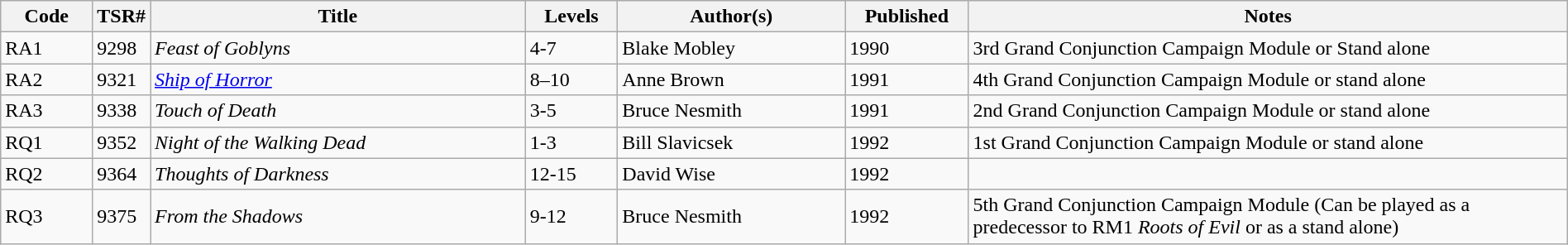<table class="wikitable" style="width: 100%">
<tr>
<th scope="col" style="width: 6%;">Code</th>
<th>TSR#</th>
<th scope="col" style="width: 25%;">Title</th>
<th scope="col" style="width: 6%;">Levels</th>
<th scope="col" style="width: 15%;">Author(s)</th>
<th scope="col" style="width: 8%;">Published</th>
<th scope="col" style="width: 40%;">Notes</th>
</tr>
<tr>
<td>RA1</td>
<td>9298</td>
<td><em>Feast of Goblyns</em></td>
<td>4-7</td>
<td>Blake Mobley</td>
<td>1990</td>
<td>3rd Grand Conjunction Campaign Module or Stand alone</td>
</tr>
<tr>
<td>RA2</td>
<td>9321</td>
<td><em><a href='#'>Ship of Horror</a></em></td>
<td>8–10</td>
<td>Anne Brown</td>
<td>1991</td>
<td>4th Grand Conjunction Campaign Module or stand alone</td>
</tr>
<tr>
<td>RA3</td>
<td>9338</td>
<td><em>Touch of Death</em></td>
<td>3-5</td>
<td>Bruce Nesmith</td>
<td>1991</td>
<td>2nd Grand Conjunction Campaign Module or stand alone</td>
</tr>
<tr>
<td>RQ1</td>
<td>9352</td>
<td><em>Night of the Walking Dead</em></td>
<td>1-3</td>
<td>Bill Slavicsek</td>
<td>1992</td>
<td>1st Grand Conjunction Campaign Module or stand alone</td>
</tr>
<tr>
<td>RQ2</td>
<td>9364</td>
<td><em>Thoughts of Darkness</em></td>
<td>12-15</td>
<td>David Wise</td>
<td>1992</td>
<td></td>
</tr>
<tr>
<td>RQ3</td>
<td>9375</td>
<td><em>From the Shadows</em></td>
<td>9-12</td>
<td>Bruce Nesmith</td>
<td>1992</td>
<td>5th Grand Conjunction Campaign Module (Can be played as a predecessor to RM1  <em>Roots of Evil</em> or as a stand alone)</td>
</tr>
</table>
